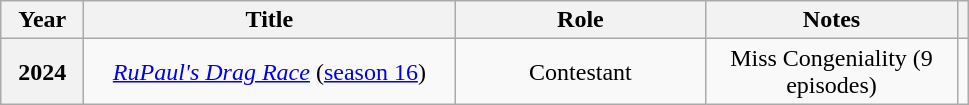<table class="wikitable plainrowheaders" style="text-align:center;">
<tr>
<th scope="col" style="width:03em;">Year</th>
<th scope="col" style="width:15em;">Title</th>
<th scope="col" style="width:10em;">Role</th>
<th scope="col" style="width:10em;">Notes</th>
<th></th>
</tr>
<tr>
<th scope="row" style="text-align:center">2024</th>
<td><em><a href='#'>RuPaul's Drag Race</a></em> (<a href='#'>season 16</a>)</td>
<td>Contestant</td>
<td>Miss Congeniality (9 episodes)</td>
<td></td>
</tr>
</table>
